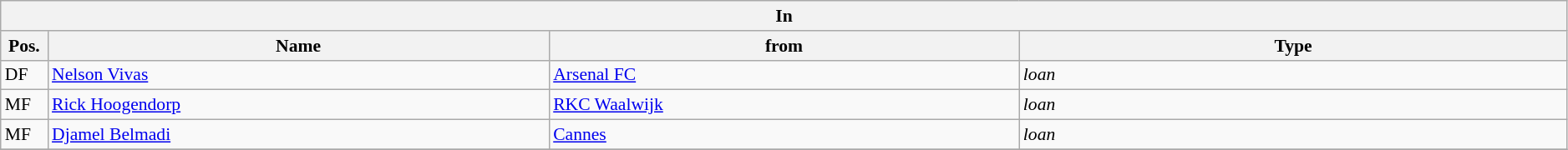<table class="wikitable" style="font-size:90%;width:99%;">
<tr>
<th colspan="4">In</th>
</tr>
<tr>
<th width=3%>Pos.</th>
<th width=32%>Name</th>
<th width=30%>from</th>
<th width=35%>Type</th>
</tr>
<tr>
<td>DF</td>
<td><a href='#'>Nelson Vivas</a></td>
<td><a href='#'>Arsenal FC</a></td>
<td><em>loan</em></td>
</tr>
<tr>
<td>MF</td>
<td><a href='#'>Rick Hoogendorp</a></td>
<td><a href='#'>RKC Waalwijk</a></td>
<td><em>loan</em></td>
</tr>
<tr>
<td>MF</td>
<td><a href='#'>Djamel Belmadi</a></td>
<td><a href='#'>Cannes</a></td>
<td><em>loan</em></td>
</tr>
<tr>
</tr>
</table>
